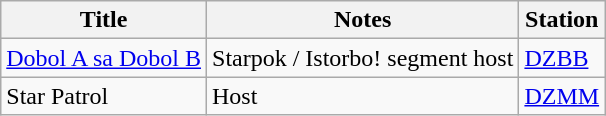<table class="wikitable">
<tr>
<th>Title</th>
<th>Notes</th>
<th>Station</th>
</tr>
<tr>
<td><a href='#'>Dobol A sa Dobol B</a></td>
<td>Starpok / Istorbo! segment host</td>
<td><a href='#'>DZBB</a></td>
</tr>
<tr>
<td>Star Patrol</td>
<td>Host</td>
<td><a href='#'>DZMM</a></td>
</tr>
</table>
